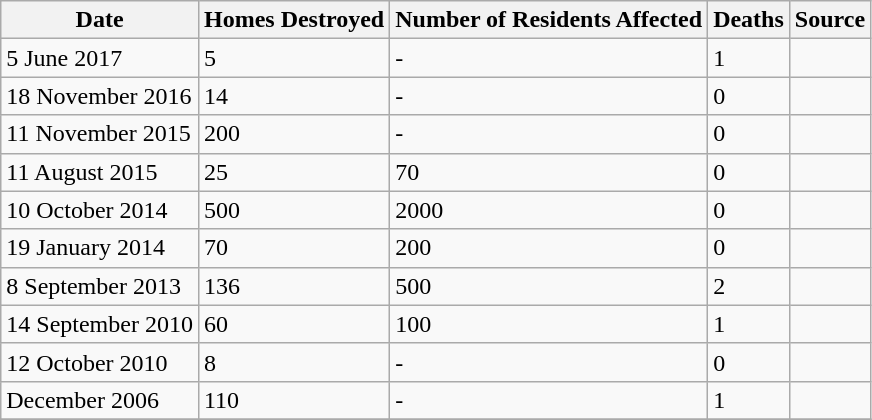<table class="wikitable ">
<tr>
<th>Date</th>
<th>Homes Destroyed</th>
<th>Number of Residents Affected</th>
<th>Deaths</th>
<th>Source</th>
</tr>
<tr>
<td>5 June 2017</td>
<td>5</td>
<td>-</td>
<td>1</td>
<td></td>
</tr>
<tr>
<td>18 November 2016</td>
<td>14</td>
<td>-</td>
<td>0</td>
<td></td>
</tr>
<tr>
<td>11 November 2015</td>
<td>200</td>
<td>-</td>
<td>0</td>
<td></td>
</tr>
<tr>
<td>11 August 2015</td>
<td>25</td>
<td>70</td>
<td>0</td>
<td></td>
</tr>
<tr>
<td>10 October 2014</td>
<td>500</td>
<td>2000</td>
<td>0</td>
<td></td>
</tr>
<tr>
<td>19 January 2014</td>
<td>70</td>
<td>200</td>
<td>0</td>
<td></td>
</tr>
<tr>
<td>8 September 2013</td>
<td>136</td>
<td>500</td>
<td>2</td>
<td></td>
</tr>
<tr>
<td>14 September 2010</td>
<td>60</td>
<td>100</td>
<td>1</td>
<td></td>
</tr>
<tr>
<td>12 October 2010</td>
<td>8</td>
<td>-</td>
<td>0</td>
<td></td>
</tr>
<tr>
<td>December 2006</td>
<td>110</td>
<td>-</td>
<td>1</td>
<td></td>
</tr>
<tr>
</tr>
</table>
